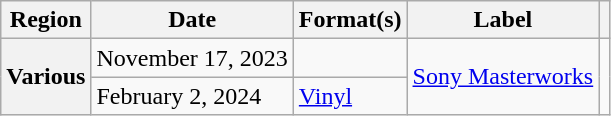<table class="wikitable plainrowheaders">
<tr>
<th scope="col">Region</th>
<th scope="col">Date</th>
<th scope="col">Format(s)</th>
<th scope="col">Label</th>
<th scope="col"></th>
</tr>
<tr>
<th rowspan="2" scope="row">Various</th>
<td>November 17, 2023</td>
<td></td>
<td rowspan="2"><a href='#'>Sony Masterworks</a></td>
<td rowspan="2" align="center"></td>
</tr>
<tr>
<td>February 2, 2024</td>
<td><a href='#'>Vinyl</a></td>
</tr>
</table>
